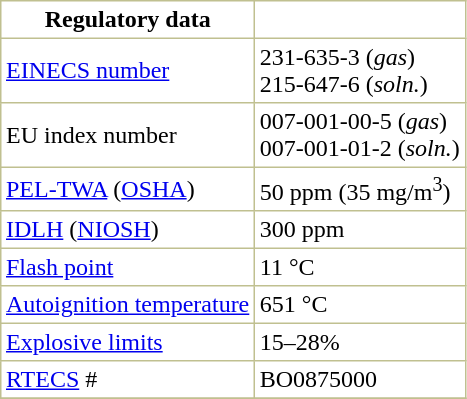<table border="1" cellspacing="0" cellpadding="3" style="margin: 0 0 0 0.5em; background: #FFFFFF; border-collapse: collapse; border-color: #C0C090;">
<tr>
<th>Regulatory data</th>
</tr>
<tr>
<td><a href='#'>EINECS number</a></td>
<td>231-635-3 (<em>gas</em>)<br>215-647-6 (<em>soln.</em>)</td>
</tr>
<tr>
<td>EU index number</td>
<td>007-001-00-5 (<em>gas</em>)<br>007-001-01-2 (<em>soln.</em>)</td>
</tr>
<tr>
<td><a href='#'>PEL-TWA</a> (<a href='#'>OSHA</a>)</td>
<td>50 ppm (35 mg/m<sup>3</sup>)</td>
</tr>
<tr>
<td><a href='#'>IDLH</a> (<a href='#'>NIOSH</a>)</td>
<td>300 ppm</td>
</tr>
<tr>
<td><a href='#'>Flash point</a></td>
<td>11 °C</td>
</tr>
<tr>
<td><a href='#'>Autoignition temperature</a></td>
<td>651 °C</td>
</tr>
<tr>
<td><a href='#'>Explosive limits</a></td>
<td>15–28%</td>
</tr>
<tr>
<td><a href='#'>RTECS</a> #</td>
<td>BO0875000</td>
</tr>
<tr>
</tr>
</table>
